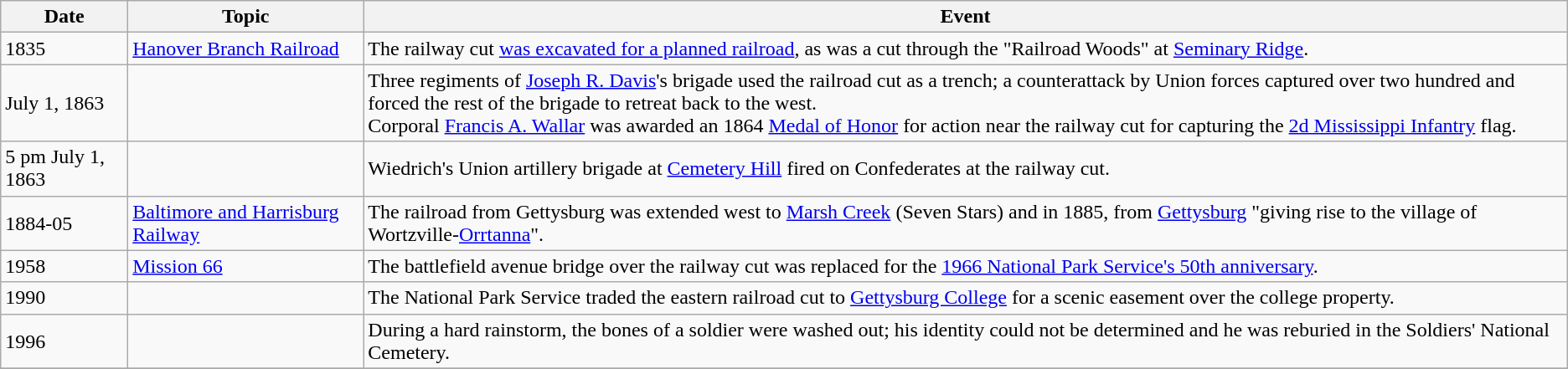<table class="wikitable sortable">
<tr>
<th>Date</th>
<th>Topic</th>
<th>Event</th>
</tr>
<tr>
<td>1835</td>
<td><a href='#'>Hanover Branch Railroad</a></td>
<td>The railway cut <a href='#'>was excavated for a planned railroad</a>, as was a cut through the "Railroad Woods" at <a href='#'>Seminary Ridge</a>.</td>
</tr>
<tr>
<td>July 1, 1863</td>
<td></td>
<td>Three regiments of <a href='#'>Joseph R. Davis</a>'s brigade used the railroad cut as a trench; a counterattack by Union forces captured over two hundred and forced the rest of the brigade to retreat back to the west.<br>Corporal <a href='#'>Francis A. Wallar</a> was awarded an 1864 <a href='#'>Medal of Honor</a> for action near the railway cut  for capturing the <a href='#'>2d Mississippi Infantry</a> flag.</td>
</tr>
<tr>
<td>5 pm July 1, 1863</td>
<td></td>
<td>Wiedrich's Union artillery brigade at <a href='#'>Cemetery Hill</a> fired on Confederates at the railway cut.</td>
</tr>
<tr>
<td>1884-05 </td>
<td><a href='#'>Baltimore and Harrisburg Railway</a></td>
<td>The railroad from Gettysburg was extended west to <a href='#'>Marsh Creek</a> (Seven Stars) and in 1885,  from <a href='#'>Gettysburg</a> "giving rise to the village of Wortzville-<a href='#'>Orrtanna</a>".</td>
</tr>
<tr>
<td>1958</td>
<td><a href='#'>Mission 66</a></td>
<td>The battlefield avenue bridge over the railway cut was replaced for the <a href='#'>1966 National Park Service's 50th anniversary</a>.</td>
</tr>
<tr>
<td>1990</td>
<td></td>
<td>The National Park Service traded the eastern railroad cut to <a href='#'>Gettysburg College</a> for a scenic easement over the college property.</td>
</tr>
<tr>
<td>1996</td>
<td></td>
<td>During a hard rainstorm, the bones of a soldier were washed out; his identity could not be determined and he was reburied in the Soldiers' National Cemetery.</td>
</tr>
<tr>
</tr>
</table>
